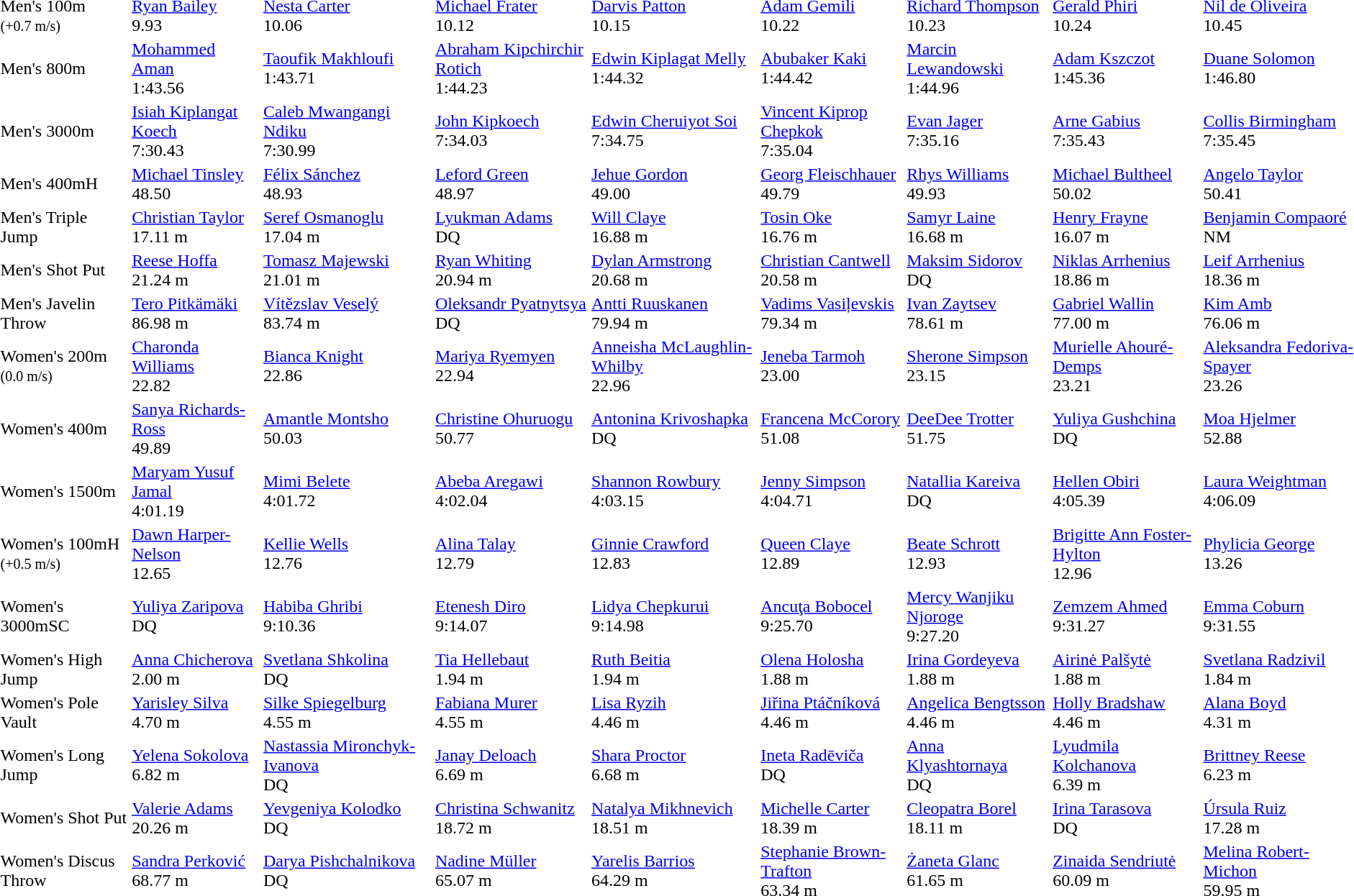<table>
<tr>
<td>Men's 100m<br><small>(+0.7 m/s)</small></td>
<td><a href='#'>Ryan Bailey</a><br>  9.93</td>
<td><a href='#'>Nesta Carter</a><br>  10.06</td>
<td><a href='#'>Michael Frater</a><br>  10.12</td>
<td><a href='#'>Darvis Patton</a><br>  10.15</td>
<td><a href='#'>Adam Gemili</a><br>  10.22</td>
<td><a href='#'>Richard Thompson</a><br>  10.23</td>
<td><a href='#'>Gerald Phiri</a><br>  10.24</td>
<td><a href='#'>Nil de Oliveira</a><br>  10.45</td>
</tr>
<tr>
<td>Men's 800m</td>
<td><a href='#'>Mohammed Aman</a><br>  1:43.56</td>
<td><a href='#'>Taoufik Makhloufi</a><br>  1:43.71</td>
<td><a href='#'>Abraham Kipchirchir Rotich</a><br>  1:44.23</td>
<td><a href='#'>Edwin Kiplagat Melly</a><br>  1:44.32</td>
<td><a href='#'>Abubaker Kaki</a><br>  1:44.42</td>
<td><a href='#'>Marcin Lewandowski</a><br>  1:44.96</td>
<td><a href='#'>Adam Kszczot</a><br>  1:45.36</td>
<td><a href='#'>Duane Solomon</a><br>  1:46.80</td>
</tr>
<tr>
<td>Men's 3000m</td>
<td><a href='#'>Isiah Kiplangat Koech</a><br>  7:30.43</td>
<td><a href='#'>Caleb Mwangangi Ndiku</a><br>  7:30.99</td>
<td><a href='#'>John Kipkoech</a><br>  7:34.03</td>
<td><a href='#'>Edwin Cheruiyot Soi</a><br>  7:34.75</td>
<td><a href='#'>Vincent Kiprop Chepkok</a><br>  7:35.04</td>
<td><a href='#'>Evan Jager</a><br>  7:35.16</td>
<td><a href='#'>Arne Gabius</a><br>  7:35.43</td>
<td><a href='#'>Collis Birmingham</a><br>  7:35.45</td>
</tr>
<tr>
<td>Men's 400mH</td>
<td><a href='#'>Michael Tinsley</a><br>  48.50</td>
<td><a href='#'>Félix Sánchez</a><br>  48.93</td>
<td><a href='#'>Leford Green</a><br>  48.97</td>
<td><a href='#'>Jehue Gordon</a><br>  49.00</td>
<td><a href='#'>Georg Fleischhauer</a><br>  49.79</td>
<td><a href='#'>Rhys Williams</a><br>  49.93</td>
<td><a href='#'>Michael Bultheel</a><br>  50.02</td>
<td><a href='#'>Angelo Taylor</a><br>  50.41</td>
</tr>
<tr>
<td>Men's Triple Jump</td>
<td><a href='#'>Christian Taylor</a><br>  17.11 m</td>
<td><a href='#'>Seref Osmanoglu</a><br>  17.04 m</td>
<td><a href='#'>Lyukman Adams</a><br>  DQ</td>
<td><a href='#'>Will Claye</a><br>  16.88 m</td>
<td><a href='#'>Tosin Oke</a><br>  16.76 m</td>
<td><a href='#'>Samyr Laine</a><br>  16.68 m</td>
<td><a href='#'>Henry Frayne</a><br>  16.07 m</td>
<td><a href='#'>Benjamin Compaoré</a><br>  NM</td>
</tr>
<tr>
<td>Men's Shot Put</td>
<td><a href='#'>Reese Hoffa</a><br>  21.24 m</td>
<td><a href='#'>Tomasz Majewski</a><br>  21.01 m</td>
<td><a href='#'>Ryan Whiting</a><br>  20.94 m</td>
<td><a href='#'>Dylan Armstrong</a><br>  20.68 m</td>
<td><a href='#'>Christian Cantwell</a><br>  20.58 m</td>
<td><a href='#'>Maksim Sidorov</a><br>  DQ</td>
<td><a href='#'>Niklas Arrhenius</a><br>  18.86 m</td>
<td><a href='#'>Leif Arrhenius</a><br>  18.36 m</td>
</tr>
<tr>
<td>Men's Javelin Throw</td>
<td><a href='#'>Tero Pitkämäki</a><br>  86.98 m</td>
<td><a href='#'>Vítězslav Veselý</a><br>  83.74 m</td>
<td><a href='#'>Oleksandr Pyatnytsya</a><br>  DQ</td>
<td><a href='#'>Antti Ruuskanen</a><br>  79.94 m</td>
<td><a href='#'>Vadims Vasiļevskis</a><br>  79.34 m</td>
<td><a href='#'>Ivan Zaytsev</a><br>  78.61 m</td>
<td><a href='#'>Gabriel Wallin</a><br>  77.00 m</td>
<td><a href='#'>Kim Amb</a><br>  76.06 m</td>
</tr>
<tr>
<td>Women's 200m<br><small>(0.0 m/s)</small></td>
<td><a href='#'>Charonda Williams</a><br>  22.82</td>
<td><a href='#'>Bianca Knight</a><br>  22.86</td>
<td><a href='#'>Mariya Ryemyen</a><br>  22.94</td>
<td><a href='#'>Anneisha McLaughlin-Whilby</a><br>  22.96</td>
<td><a href='#'>Jeneba Tarmoh</a><br>  23.00</td>
<td><a href='#'>Sherone Simpson</a><br>  23.15</td>
<td><a href='#'>Murielle Ahouré-Demps</a><br>  23.21</td>
<td><a href='#'>Aleksandra Fedoriva-Spayer</a><br>  23.26</td>
</tr>
<tr>
<td>Women's 400m</td>
<td><a href='#'>Sanya Richards-Ross</a><br>  49.89</td>
<td><a href='#'>Amantle Montsho</a><br>  50.03</td>
<td><a href='#'>Christine Ohuruogu</a><br>  50.77</td>
<td><a href='#'>Antonina Krivoshapka</a><br>  DQ</td>
<td><a href='#'>Francena McCorory</a><br>  51.08</td>
<td><a href='#'>DeeDee Trotter</a><br>  51.75</td>
<td><a href='#'>Yuliya Gushchina</a><br>  DQ</td>
<td><a href='#'>Moa Hjelmer</a><br>  52.88</td>
</tr>
<tr>
<td>Women's 1500m</td>
<td><a href='#'>Maryam Yusuf Jamal</a><br>  4:01.19</td>
<td><a href='#'>Mimi Belete</a><br>  4:01.72</td>
<td><a href='#'>Abeba Aregawi</a><br>  4:02.04</td>
<td><a href='#'>Shannon Rowbury</a><br>  4:03.15</td>
<td><a href='#'>Jenny Simpson</a><br>  4:04.71</td>
<td><a href='#'>Natallia Kareiva</a><br>  DQ</td>
<td><a href='#'>Hellen Obiri</a><br>  4:05.39</td>
<td><a href='#'>Laura Weightman</a><br>  4:06.09</td>
</tr>
<tr>
<td>Women's 100mH<br><small>(+0.5 m/s)</small></td>
<td><a href='#'>Dawn Harper-Nelson</a><br>  12.65</td>
<td><a href='#'>Kellie Wells</a><br>  12.76</td>
<td><a href='#'>Alina Talay</a><br>  12.79</td>
<td><a href='#'>Ginnie Crawford</a><br>  12.83</td>
<td><a href='#'>Queen Claye</a><br>  12.89</td>
<td><a href='#'>Beate Schrott</a><br>  12.93</td>
<td><a href='#'>Brigitte Ann Foster-Hylton</a><br>  12.96</td>
<td><a href='#'>Phylicia George</a><br>  13.26</td>
</tr>
<tr>
<td>Women's 3000mSC</td>
<td><a href='#'>Yuliya Zaripova</a><br>  DQ</td>
<td><a href='#'>Habiba Ghribi</a><br>  9:10.36</td>
<td><a href='#'>Etenesh Diro</a><br>  9:14.07</td>
<td><a href='#'>Lidya Chepkurui</a><br>  9:14.98</td>
<td><a href='#'>Ancuţa Bobocel</a><br>  9:25.70</td>
<td><a href='#'>Mercy Wanjiku Njoroge</a><br>  9:27.20</td>
<td><a href='#'>Zemzem Ahmed</a><br>  9:31.27</td>
<td><a href='#'>Emma Coburn</a><br>  9:31.55</td>
</tr>
<tr>
<td>Women's High Jump</td>
<td><a href='#'>Anna Chicherova</a><br>  2.00 m</td>
<td><a href='#'>Svetlana Shkolina</a><br>  DQ</td>
<td><a href='#'>Tia Hellebaut</a><br>  1.94 m</td>
<td><a href='#'>Ruth Beitia</a><br>  1.94 m</td>
<td><a href='#'>Olena Holosha</a><br>  1.88 m</td>
<td><a href='#'>Irina Gordeyeva</a><br>  1.88 m</td>
<td><a href='#'>Airinė Palšytė</a><br>  1.88 m</td>
<td><a href='#'>Svetlana Radzivil</a><br>  1.84 m</td>
</tr>
<tr>
<td>Women's Pole Vault</td>
<td><a href='#'>Yarisley Silva</a><br>  4.70 m</td>
<td><a href='#'>Silke Spiegelburg</a><br>  4.55 m</td>
<td><a href='#'>Fabiana Murer</a><br>  4.55 m</td>
<td><a href='#'>Lisa Ryzih</a><br>  4.46 m</td>
<td><a href='#'>Jiřina Ptáčníková</a><br>  4.46 m</td>
<td><a href='#'>Angelica Bengtsson</a><br>  4.46 m</td>
<td><a href='#'>Holly Bradshaw</a><br>  4.46 m</td>
<td><a href='#'>Alana Boyd</a><br>  4.31 m</td>
</tr>
<tr>
<td>Women's Long Jump</td>
<td><a href='#'>Yelena Sokolova</a><br>  6.82 m</td>
<td><a href='#'>Nastassia Mironchyk-Ivanova</a><br>  DQ</td>
<td><a href='#'>Janay Deloach</a><br>  6.69 m</td>
<td><a href='#'>Shara Proctor</a><br>  6.68 m</td>
<td><a href='#'>Ineta Radēviča</a><br>  DQ</td>
<td><a href='#'>Anna Klyashtornaya</a><br>  DQ</td>
<td><a href='#'>Lyudmila Kolchanova</a><br>  6.39 m</td>
<td><a href='#'>Brittney Reese</a><br>  6.23 m</td>
</tr>
<tr>
<td>Women's Shot Put</td>
<td><a href='#'>Valerie Adams</a><br>  20.26 m</td>
<td><a href='#'>Yevgeniya Kolodko</a><br>  DQ</td>
<td><a href='#'>Christina Schwanitz</a><br>  18.72 m</td>
<td><a href='#'>Natalya Mikhnevich</a><br>  18.51 m</td>
<td><a href='#'>Michelle Carter</a><br>  18.39 m</td>
<td><a href='#'>Cleopatra Borel</a><br>  18.11 m</td>
<td><a href='#'>Irina Tarasova</a><br>  DQ</td>
<td><a href='#'>Úrsula Ruiz</a><br>  17.28 m</td>
</tr>
<tr>
<td>Women's Discus Throw</td>
<td><a href='#'>Sandra Perković</a><br>  68.77 m</td>
<td><a href='#'>Darya Pishchalnikova</a><br>  DQ</td>
<td><a href='#'>Nadine Müller</a><br>  65.07 m</td>
<td><a href='#'>Yarelis Barrios</a><br>  64.29 m</td>
<td><a href='#'>Stephanie Brown-Trafton</a><br>  63.34 m</td>
<td><a href='#'>Żaneta Glanc</a><br>  61.65 m</td>
<td><a href='#'>Zinaida Sendriutė</a><br>  60.09 m</td>
<td><a href='#'>Melina Robert-Michon</a><br>  59.95 m</td>
</tr>
</table>
